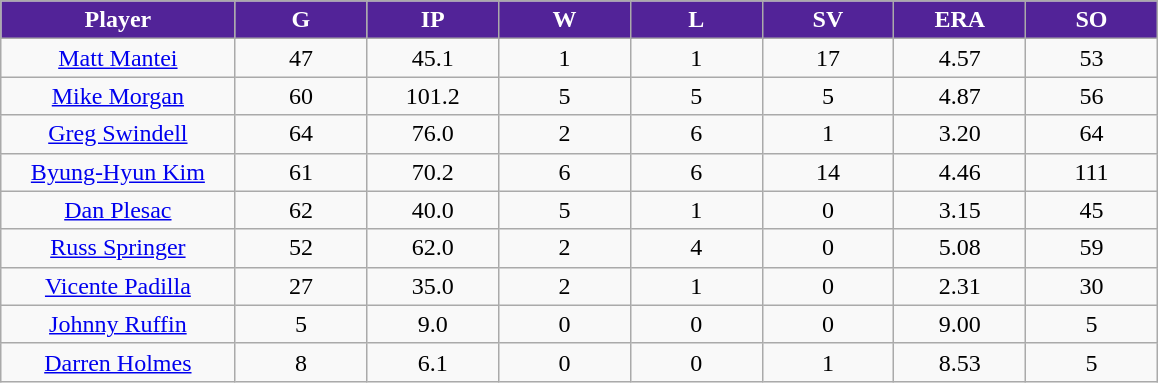<table class="wikitable sortable">
<tr>
<th style="background:#522398;color:white;" width="16%">Player</th>
<th style="background:#522398;color:white;" width="9%">G</th>
<th style="background:#522398;color:white;" width="9%">IP</th>
<th style="background:#522398;color:white;" width="9%">W</th>
<th style="background:#522398;color:white;" width="9%">L</th>
<th style="background:#522398;color:white;" width="9%">SV</th>
<th style="background:#522398;color:white;" width="9%">ERA</th>
<th style="background:#522398;color:white;" width="9%">SO</th>
</tr>
<tr align="center">
<td><a href='#'>Matt Mantei</a></td>
<td>47</td>
<td>45.1</td>
<td>1</td>
<td>1</td>
<td>17</td>
<td>4.57</td>
<td>53</td>
</tr>
<tr align="center"|>
<td><a href='#'>Mike Morgan</a></td>
<td>60</td>
<td>101.2</td>
<td>5</td>
<td>5</td>
<td>5</td>
<td>4.87</td>
<td>56</td>
</tr>
<tr align="center">
<td><a href='#'>Greg Swindell</a></td>
<td>64</td>
<td>76.0</td>
<td>2</td>
<td>6</td>
<td>1</td>
<td>3.20</td>
<td>64</td>
</tr>
<tr align="center">
<td><a href='#'>Byung-Hyun Kim</a></td>
<td>61</td>
<td>70.2</td>
<td>6</td>
<td>6</td>
<td>14</td>
<td>4.46</td>
<td>111</td>
</tr>
<tr align="center">
<td><a href='#'>Dan Plesac</a></td>
<td>62</td>
<td>40.0</td>
<td>5</td>
<td>1</td>
<td>0</td>
<td>3.15</td>
<td>45</td>
</tr>
<tr align="center">
<td><a href='#'>Russ Springer</a></td>
<td>52</td>
<td>62.0</td>
<td>2</td>
<td>4</td>
<td>0</td>
<td>5.08</td>
<td>59</td>
</tr>
<tr align="center">
<td><a href='#'>Vicente Padilla</a></td>
<td>27</td>
<td>35.0</td>
<td>2</td>
<td>1</td>
<td>0</td>
<td>2.31</td>
<td>30</td>
</tr>
<tr align="center">
<td><a href='#'>Johnny Ruffin</a></td>
<td>5</td>
<td>9.0</td>
<td>0</td>
<td>0</td>
<td>0</td>
<td>9.00</td>
<td>5</td>
</tr>
<tr align="center">
<td><a href='#'>Darren Holmes</a></td>
<td>8</td>
<td>6.1</td>
<td>0</td>
<td>0</td>
<td>1</td>
<td>8.53</td>
<td>5</td>
</tr>
</table>
